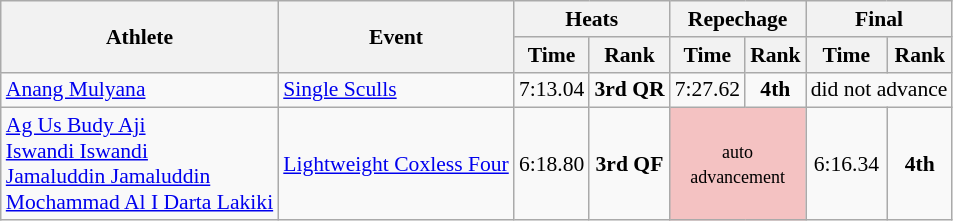<table class=wikitable style="font-size:90%">
<tr>
<th rowspan=2>Athlete</th>
<th rowspan=2>Event</th>
<th colspan=2>Heats</th>
<th colspan=2>Repechage</th>
<th colspan=2>Final</th>
</tr>
<tr>
<th>Time</th>
<th>Rank</th>
<th>Time</th>
<th>Rank</th>
<th>Time</th>
<th>Rank</th>
</tr>
<tr>
<td><a href='#'>Anang Mulyana</a></td>
<td><a href='#'>Single Sculls</a></td>
<td align=center>7:13.04</td>
<td align=center><strong>3rd QR</strong></td>
<td align=center>7:27.62</td>
<td align=center><strong>4th</strong></td>
<td align=center colspan=2>did not advance</td>
</tr>
<tr>
<td><a href='#'>Ag Us Budy Aji</a><br><a href='#'>Iswandi Iswandi</a><br><a href='#'>Jamaluddin Jamaluddin</a><br><a href='#'>Mochammad Al I Darta Lakiki</a></td>
<td><a href='#'>Lightweight Coxless Four</a></td>
<td align=center>6:18.80</td>
<td align=center><strong>3rd QF</strong></td>
<td colspan="2" style="text-align:center; background:#f4c2c2;"><small>auto<br>advancement</small></td>
<td align=center>6:16.34</td>
<td align=center><strong>4th</strong></td>
</tr>
</table>
